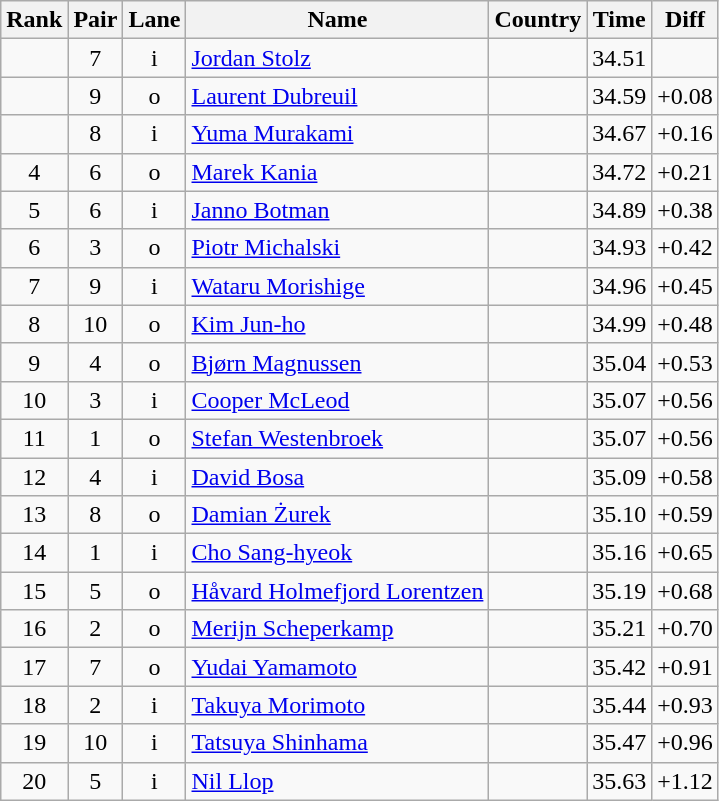<table class="wikitable sortable" style="text-align:center">
<tr>
<th>Rank</th>
<th>Pair</th>
<th>Lane</th>
<th>Name</th>
<th>Country</th>
<th>Time</th>
<th>Diff</th>
</tr>
<tr>
<td></td>
<td>7</td>
<td>i</td>
<td align=left><a href='#'>Jordan Stolz</a></td>
<td align=left></td>
<td>34.51</td>
<td></td>
</tr>
<tr>
<td></td>
<td>9</td>
<td>o</td>
<td align=left><a href='#'>Laurent Dubreuil</a></td>
<td align=left></td>
<td>34.59</td>
<td>+0.08</td>
</tr>
<tr>
<td></td>
<td>8</td>
<td>i</td>
<td align=left><a href='#'>Yuma Murakami</a></td>
<td align=left></td>
<td>34.67</td>
<td>+0.16</td>
</tr>
<tr>
<td>4</td>
<td>6</td>
<td>o</td>
<td align=left><a href='#'>Marek Kania</a></td>
<td align=left></td>
<td>34.72</td>
<td>+0.21</td>
</tr>
<tr>
<td>5</td>
<td>6</td>
<td>i</td>
<td align=left><a href='#'>Janno Botman</a></td>
<td align=left></td>
<td>34.89</td>
<td>+0.38</td>
</tr>
<tr>
<td>6</td>
<td>3</td>
<td>o</td>
<td align=left><a href='#'>Piotr Michalski</a></td>
<td align=left></td>
<td>34.93</td>
<td>+0.42</td>
</tr>
<tr>
<td>7</td>
<td>9</td>
<td>i</td>
<td align=left><a href='#'>Wataru Morishige</a></td>
<td align=left></td>
<td>34.96</td>
<td>+0.45</td>
</tr>
<tr>
<td>8</td>
<td>10</td>
<td>o</td>
<td align=left><a href='#'>Kim Jun-ho</a></td>
<td align=left></td>
<td>34.99</td>
<td>+0.48</td>
</tr>
<tr>
<td>9</td>
<td>4</td>
<td>o</td>
<td align=left><a href='#'>Bjørn Magnussen</a></td>
<td align=left></td>
<td>35.04</td>
<td>+0.53</td>
</tr>
<tr>
<td>10</td>
<td>3</td>
<td>i</td>
<td align=left><a href='#'>Cooper McLeod</a></td>
<td align=left></td>
<td>35.07</td>
<td>+0.56</td>
</tr>
<tr>
<td>11</td>
<td>1</td>
<td>o</td>
<td align=left><a href='#'>Stefan Westenbroek</a></td>
<td align=left></td>
<td>35.07</td>
<td>+0.56</td>
</tr>
<tr>
<td>12</td>
<td>4</td>
<td>i</td>
<td align=left><a href='#'>David Bosa</a></td>
<td align=left></td>
<td>35.09</td>
<td>+0.58</td>
</tr>
<tr>
<td>13</td>
<td>8</td>
<td>o</td>
<td align=left><a href='#'>Damian Żurek</a></td>
<td align=left></td>
<td>35.10</td>
<td>+0.59</td>
</tr>
<tr>
<td>14</td>
<td>1</td>
<td>i</td>
<td align=left><a href='#'>Cho Sang-hyeok</a></td>
<td align=left></td>
<td>35.16</td>
<td>+0.65</td>
</tr>
<tr>
<td>15</td>
<td>5</td>
<td>o</td>
<td align=left><a href='#'>Håvard Holmefjord Lorentzen</a></td>
<td align=left></td>
<td>35.19</td>
<td>+0.68</td>
</tr>
<tr>
<td>16</td>
<td>2</td>
<td>o</td>
<td align=left><a href='#'>Merijn Scheperkamp</a></td>
<td align=left></td>
<td>35.21</td>
<td>+0.70</td>
</tr>
<tr>
<td>17</td>
<td>7</td>
<td>o</td>
<td align=left><a href='#'>Yudai Yamamoto</a></td>
<td align=left></td>
<td>35.42</td>
<td>+0.91</td>
</tr>
<tr>
<td>18</td>
<td>2</td>
<td>i</td>
<td align=left><a href='#'>Takuya Morimoto</a></td>
<td align=left></td>
<td>35.44</td>
<td>+0.93</td>
</tr>
<tr>
<td>19</td>
<td>10</td>
<td>i</td>
<td align=left><a href='#'>Tatsuya Shinhama</a></td>
<td align=left></td>
<td>35.47</td>
<td>+0.96</td>
</tr>
<tr>
<td>20</td>
<td>5</td>
<td>i</td>
<td align=left><a href='#'>Nil Llop</a></td>
<td align=left></td>
<td>35.63</td>
<td>+1.12</td>
</tr>
</table>
